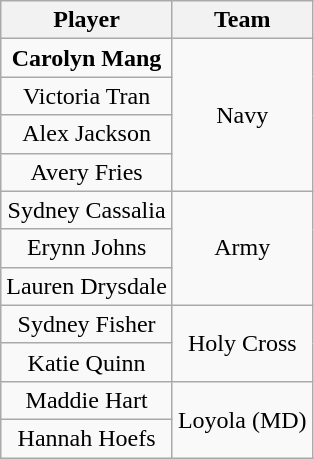<table class="wikitable" style="text-align: center;">
<tr>
<th>Player</th>
<th>Team</th>
</tr>
<tr>
<td><strong>Carolyn Mang</strong></td>
<td rowspan=4>Navy</td>
</tr>
<tr>
<td>Victoria Tran</td>
</tr>
<tr>
<td>Alex Jackson</td>
</tr>
<tr>
<td>Avery Fries</td>
</tr>
<tr>
<td>Sydney Cassalia</td>
<td rowspan=3>Army</td>
</tr>
<tr>
<td>Erynn Johns</td>
</tr>
<tr>
<td>Lauren Drysdale</td>
</tr>
<tr>
<td>Sydney Fisher</td>
<td rowspan=2>Holy Cross</td>
</tr>
<tr>
<td>Katie Quinn</td>
</tr>
<tr>
<td>Maddie Hart</td>
<td rowspan=2>Loyola (MD)</td>
</tr>
<tr>
<td>Hannah Hoefs</td>
</tr>
</table>
